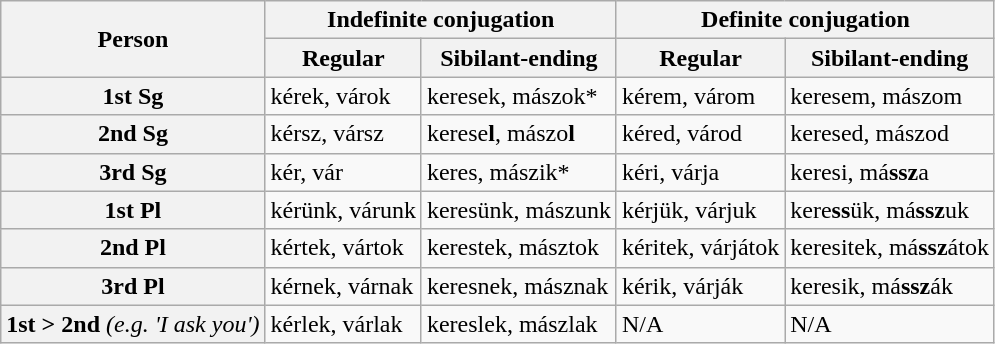<table class="wikitable">
<tr>
<th rowspan=2>Person</th>
<th colspan=2>Indefinite conjugation</th>
<th colspan=2>Definite conjugation</th>
</tr>
<tr>
<th>Regular</th>
<th>Sibilant-ending</th>
<th>Regular</th>
<th>Sibilant-ending</th>
</tr>
<tr>
<th>1st Sg</th>
<td>kérek, várok</td>
<td>keresek, mászok*</td>
<td>kérem, várom</td>
<td>keresem, mászom</td>
</tr>
<tr>
<th>2nd Sg</th>
<td>kérsz, vársz</td>
<td>kerese<strong>l</strong>, mászo<strong>l</strong></td>
<td>kéred, várod</td>
<td>keresed, mászod</td>
</tr>
<tr>
<th>3rd Sg</th>
<td>kér, vár</td>
<td>keres, mászik*</td>
<td>kéri, várja</td>
<td>keresi, má<strong>ssz</strong>a</td>
</tr>
<tr>
<th>1st Pl</th>
<td>kérünk, várunk</td>
<td>keresünk, mászunk</td>
<td>kérjük, várjuk</td>
<td>kere<strong>ss</strong>ük, má<strong>ssz</strong>uk</td>
</tr>
<tr>
<th>2nd Pl</th>
<td>kértek, vártok</td>
<td>kerestek, másztok</td>
<td>kéritek, várjátok</td>
<td>keresitek, má<strong>ssz</strong>átok</td>
</tr>
<tr>
<th>3rd Pl</th>
<td>kérnek, várnak</td>
<td>keresnek, másznak</td>
<td>kérik, várják</td>
<td>keresik, má<strong>ssz</strong>ák</td>
</tr>
<tr>
<td bgcolor=F2F2F2><strong>1st > 2nd</strong> <em>(e.g. 'I ask you')</em></td>
<td>kérlek, várlak</td>
<td>kereslek, mászlak</td>
<td>N/A</td>
<td>N/A</td>
</tr>
</table>
